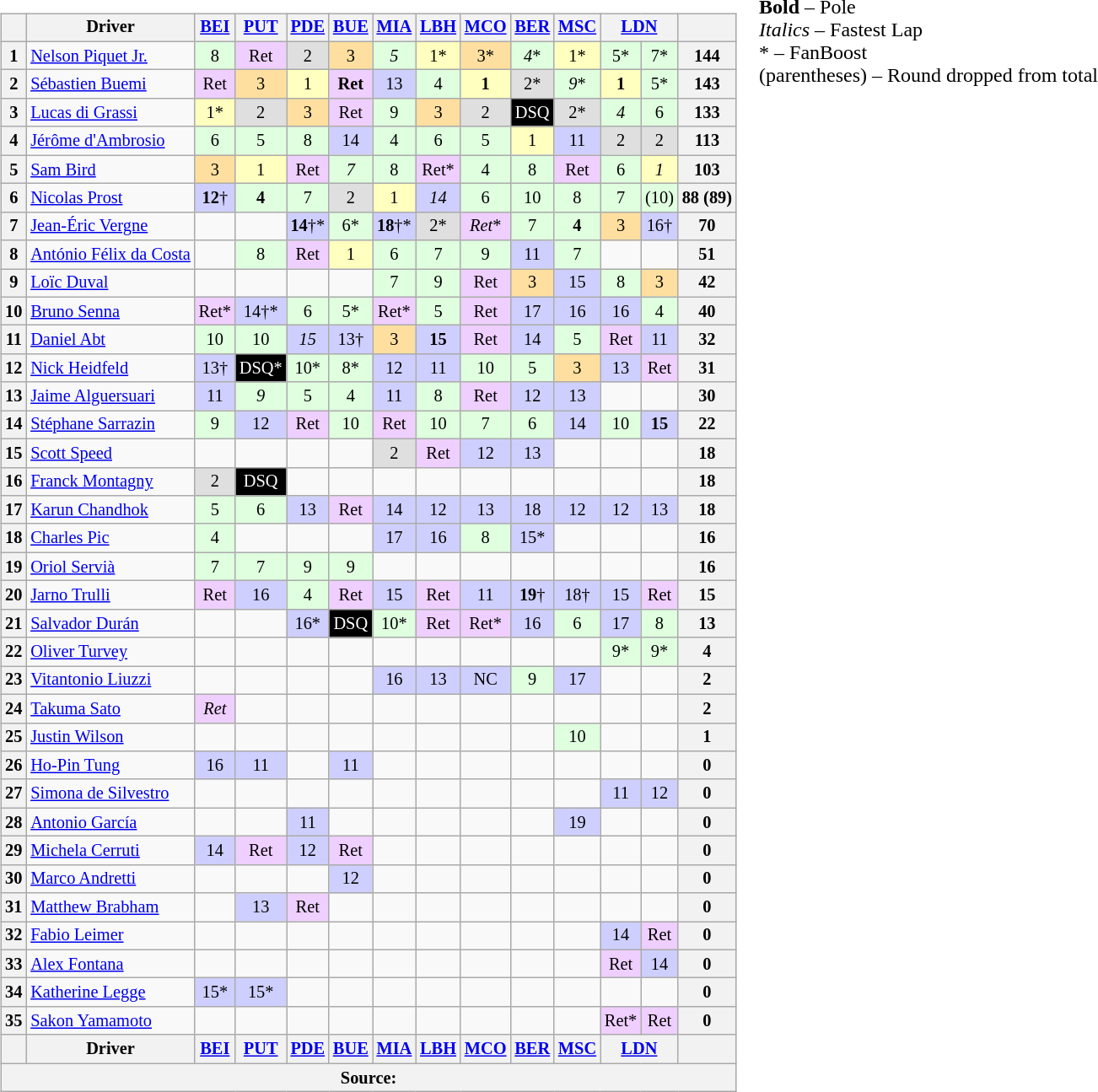<table>
<tr>
<td valign="top"><br><table class="wikitable" style="font-size: 85%; text-align: center;">
<tr valign="top">
<th valign=middle></th>
<th valign=middle>Driver</th>
<th><a href='#'>BEI</a><br> </th>
<th><a href='#'>PUT</a><br> </th>
<th><a href='#'>PDE</a><br> </th>
<th><a href='#'>BUE</a><br> </th>
<th><a href='#'>MIA</a><br> </th>
<th><a href='#'>LBH</a><br> </th>
<th><a href='#'>MCO</a><br> </th>
<th><a href='#'>BER</a><br> </th>
<th><a href='#'>MSC</a><br> </th>
<th colspan=2><a href='#'>LDN</a><br> </th>
<th valign=middle></th>
</tr>
<tr>
<th>1</th>
<td align="left"> <a href='#'>Nelson Piquet Jr.</a></td>
<td style="background:#DFFFDF;">8</td>
<td style="background:#EFCFFF;">Ret</td>
<td style="background:#DFDFDF;">2</td>
<td style="background:#FFDF9F;">3</td>
<td style="background:#DFFFDF;"><em>5</em></td>
<td style="background:#FFFFBF;">1*</td>
<td style="background:#FFDF9F;">3*</td>
<td style="background:#DFFFDF;"><em>4</em>*</td>
<td style="background:#FFFFBF;">1*</td>
<td style="background:#DFFFDF;">5*</td>
<td style="background:#DFFFDF;">7*</td>
<th>144</th>
</tr>
<tr>
<th>2</th>
<td align="left"> <a href='#'>Sébastien Buemi</a></td>
<td style="background:#EFCFFF;">Ret</td>
<td style="background:#FFDF9F;">3</td>
<td style="background:#FFFFBF;">1</td>
<td style="background:#EFCFFF;"><strong>Ret</strong></td>
<td style="background:#CFCFFF;">13</td>
<td style="background:#DFFFDF;">4</td>
<td style="background:#FFFFBF;"><strong>1</strong></td>
<td style="background:#DFDFDF;">2*</td>
<td style="background:#DFFFDF;"><em>9</em>*</td>
<td style="background:#FFFFBF;"><strong>1</strong></td>
<td style="background:#DFFFDF;">5*</td>
<th>143</th>
</tr>
<tr>
<th>3</th>
<td align="left"> <a href='#'>Lucas di Grassi</a></td>
<td style="background:#FFFFBF;">1*</td>
<td style="background:#DFDFDF;">2</td>
<td style="background:#FFDF9F;">3</td>
<td style="background:#EFCFFF;">Ret</td>
<td style="background:#DFFFDF;">9</td>
<td style="background:#FFDF9F;">3</td>
<td style="background:#DFDFDF;">2</td>
<td style="background:#000000; color:white;">DSQ</td>
<td style="background:#DFDFDF;">2*</td>
<td style="background:#DFFFDF;"><em>4</em></td>
<td style="background:#DFFFDF;">6</td>
<th>133</th>
</tr>
<tr>
<th>4</th>
<td align="left"> <a href='#'>Jérôme d'Ambrosio</a></td>
<td style="background:#DFFFDF;">6</td>
<td style="background:#DFFFDF;">5</td>
<td style="background:#DFFFDF;">8</td>
<td style="background:#CFCFFF;">14</td>
<td style="background:#DFFFDF;">4</td>
<td style="background:#DFFFDF;">6</td>
<td style="background:#DFFFDF;">5</td>
<td style="background:#FFFFBF;">1</td>
<td style="background:#CFCFFF;">11</td>
<td style="background:#DFDFDF;">2</td>
<td style="background:#DFDFDF;">2</td>
<th>113</th>
</tr>
<tr>
<th>5</th>
<td align="left"> <a href='#'>Sam Bird</a></td>
<td style="background:#FFDF9F;">3</td>
<td style="background:#FFFFBF;">1</td>
<td style="background:#EFCFFF;">Ret</td>
<td style="background:#DFFFDF;"><em>7</em></td>
<td style="background:#DFFFDF;">8</td>
<td style="background:#EFCFFF;">Ret*</td>
<td style="background:#DFFFDF;">4</td>
<td style="background:#DFFFDF;">8</td>
<td style="background:#EFCFFF;">Ret</td>
<td style="background:#DFFFDF;">6</td>
<td style="background:#FFFFBF;"><em>1</em></td>
<th>103</th>
</tr>
<tr>
<th>6</th>
<td align="left"> <a href='#'>Nicolas Prost</a></td>
<td style="background:#CFCFFF;"><strong>12</strong>†</td>
<td style="background:#DFFFDF;"><strong>4</strong></td>
<td style="background:#DFFFDF;">7</td>
<td style="background:#DFDFDF;">2</td>
<td style="background:#FFFFBF;">1</td>
<td style="background:#CFCFFF;"><em>14</em></td>
<td style="background:#DFFFDF;">6</td>
<td style="background:#DFFFDF;">10</td>
<td style="background:#DFFFDF;">8</td>
<td style="background:#DFFFDF;">7</td>
<td style="background:#DFFFDF;">(10)</td>
<th nowrap>88 (89)</th>
</tr>
<tr>
<th>7</th>
<td align="left"> <a href='#'>Jean-Éric Vergne</a></td>
<td></td>
<td></td>
<td style="background:#CFCFFF;"><strong>14</strong>†*</td>
<td style="background:#DFFFDF;">6*</td>
<td style="background:#CFCFFF;"><strong>18</strong>†*</td>
<td style="background:#DFDFDF;">2*</td>
<td style="background:#EFCFFF;"><em>Ret</em>*</td>
<td style="background:#DFFFDF;">7</td>
<td style="background:#DFFFDF;"><strong>4</strong></td>
<td style="background:#FFDF9F;">3</td>
<td style="background:#CFCFFF;">16†</td>
<th>70</th>
</tr>
<tr>
<th>8</th>
<td align="left" nowrap> <a href='#'>António Félix da Costa</a></td>
<td></td>
<td style="background:#DFFFDF;">8</td>
<td style="background:#EFCFFF;">Ret</td>
<td style="background:#FFFFBF;">1</td>
<td style="background:#DFFFDF;">6</td>
<td style="background:#DFFFDF;">7</td>
<td style="background:#DFFFDF;">9</td>
<td style="background:#CFCFFF;">11</td>
<td style="background:#DFFFDF;">7</td>
<td></td>
<td></td>
<th>51</th>
</tr>
<tr>
<th>9</th>
<td align="left"> <a href='#'>Loïc Duval</a></td>
<td></td>
<td></td>
<td></td>
<td></td>
<td style="background:#DFFFDF;">7</td>
<td style="background:#DFFFDF;">9</td>
<td style="background:#EFCFFF;">Ret</td>
<td style="background:#FFDF9F;">3</td>
<td style="background:#CFCFFF;">15</td>
<td style="background:#DFFFDF;">8</td>
<td style="background:#FFDF9F;">3</td>
<th>42</th>
</tr>
<tr>
<th>10</th>
<td align="left"> <a href='#'>Bruno Senna</a></td>
<td style="background:#EFCFFF;">Ret*</td>
<td style="background:#CFCFFF;">14†*</td>
<td style="background:#DFFFDF;">6</td>
<td style="background:#DFFFDF;">5*</td>
<td style="background:#EFCFFF;">Ret*</td>
<td style="background:#DFFFDF;">5</td>
<td style="background:#EFCFFF;">Ret</td>
<td style="background:#CFCFFF;">17</td>
<td style="background:#CFCFFF;">16</td>
<td style="background:#CFCFFF;">16</td>
<td style="background:#DFFFDF;">4</td>
<th>40</th>
</tr>
<tr>
<th>11</th>
<td align="left"> <a href='#'>Daniel Abt</a></td>
<td style="background:#DFFFDF;">10</td>
<td style="background:#DFFFDF;">10</td>
<td style="background:#CFCFFF;"><em>15</em></td>
<td style="background:#CFCFFF;">13†</td>
<td style="background:#FFDF9F;">3</td>
<td style="background:#CFCFFF;"><strong>15</strong></td>
<td style="background:#EFCFFF;">Ret</td>
<td style="background:#CFCFFF;">14</td>
<td style="background:#DFFFDF;">5</td>
<td style="background:#EFCFFF;">Ret</td>
<td style="background:#CFCFFF;">11</td>
<th>32</th>
</tr>
<tr>
<th>12</th>
<td align="left"> <a href='#'>Nick Heidfeld</a></td>
<td style="background:#CFCFFF;">13†</td>
<td style="background:#000000; color:white;">DSQ*</td>
<td style="background:#DFFFDF;">10*</td>
<td style="background:#DFFFDF;">8*</td>
<td style="background:#CFCFFF;">12</td>
<td style="background:#CFCFFF;">11</td>
<td style="background:#DFFFDF;">10</td>
<td style="background:#DFFFDF;">5</td>
<td style="background:#FFDF9F;">3</td>
<td style="background:#CFCFFF;">13</td>
<td style="background:#EFCFFF;">Ret</td>
<th>31</th>
</tr>
<tr>
<th>13</th>
<td align="left"> <a href='#'>Jaime Alguersuari</a></td>
<td style="background:#CFCFFF;">11</td>
<td style="background:#DFFFDF;"><em>9</em></td>
<td style="background:#DFFFDF;">5</td>
<td style="background:#DFFFDF;">4</td>
<td style="background:#CFCFFF;">11</td>
<td style="background:#DFFFDF;">8</td>
<td style="background:#EFCFFF;">Ret</td>
<td style="background:#CFCFFF;">12</td>
<td style="background:#CFCFFF;">13</td>
<td></td>
<td></td>
<th>30</th>
</tr>
<tr>
<th>14</th>
<td align="left"> <a href='#'>Stéphane Sarrazin</a></td>
<td style="background:#DFFFDF;">9</td>
<td style="background:#CFCFFF;">12</td>
<td style="background:#EFCFFF;">Ret</td>
<td style="background:#DFFFDF;">10</td>
<td style="background:#EFCFFF;">Ret</td>
<td style="background:#DFFFDF;">10</td>
<td style="background:#DFFFDF;">7</td>
<td style="background:#DFFFDF;">6</td>
<td style="background:#CFCFFF;">14</td>
<td style="background:#DFFFDF;">10</td>
<td style="background:#CFCFFF;"><strong>15</strong></td>
<th>22</th>
</tr>
<tr>
<th>15</th>
<td align="left"> <a href='#'>Scott Speed</a></td>
<td></td>
<td></td>
<td></td>
<td></td>
<td style="background:#DFDFDF;">2</td>
<td style="background:#EFCFFF;">Ret</td>
<td style="background:#CFCFFF;">12</td>
<td style="background:#CFCFFF;">13</td>
<td></td>
<td></td>
<td></td>
<th>18</th>
</tr>
<tr>
<th>16</th>
<td align="left"> <a href='#'>Franck Montagny</a></td>
<td style="background:#DFDFDF;">2</td>
<td style="background:#000000; color:white;">DSQ</td>
<td></td>
<td></td>
<td></td>
<td></td>
<td></td>
<td></td>
<td></td>
<td></td>
<td></td>
<th>18</th>
</tr>
<tr>
<th>17</th>
<td align="left"> <a href='#'>Karun Chandhok</a></td>
<td style="background:#DFFFDF;">5</td>
<td style="background:#DFFFDF;">6</td>
<td style="background:#CFCFFF;">13</td>
<td style="background:#EFCFFF;">Ret</td>
<td style="background:#CFCFFF;">14</td>
<td style="background:#CFCFFF;">12</td>
<td style="background:#CFCFFF;">13</td>
<td style="background:#CFCFFF;">18</td>
<td style="background:#CFCFFF;">12</td>
<td style="background:#CFCFFF;">12</td>
<td style="background:#CFCFFF;">13</td>
<th>18</th>
</tr>
<tr>
<th>18</th>
<td align="left"> <a href='#'>Charles Pic</a></td>
<td style="background:#DFFFDF;">4</td>
<td></td>
<td></td>
<td></td>
<td style="background:#CFCFFF;">17</td>
<td style="background:#CFCFFF;">16</td>
<td style="background:#DFFFDF;">8</td>
<td style="background:#CFCFFF;">15*</td>
<td></td>
<td></td>
<td></td>
<th>16</th>
</tr>
<tr>
<th>19</th>
<td align="left"> <a href='#'>Oriol Servià</a></td>
<td style="background:#DFFFDF;">7</td>
<td style="background:#DFFFDF;">7</td>
<td style="background:#DFFFDF;">9</td>
<td style="background:#DFFFDF;">9</td>
<td></td>
<td></td>
<td></td>
<td></td>
<td></td>
<td></td>
<td></td>
<th>16</th>
</tr>
<tr>
<th>20</th>
<td align="left"> <a href='#'>Jarno Trulli</a></td>
<td style="background:#EFCFFF;">Ret</td>
<td style="background:#CFCFFF;">16</td>
<td style="background:#DFFFDF;">4</td>
<td style="background:#EFCFFF;">Ret</td>
<td style="background:#CFCFFF;">15</td>
<td style="background:#EFCFFF;">Ret</td>
<td style="background:#CFCFFF;">11</td>
<td style="background:#CFCFFF;"><strong>19</strong>†</td>
<td style="background:#CFCFFF;">18†</td>
<td style="background:#CFCFFF;">15</td>
<td style="background:#EFCFFF;">Ret</td>
<th>15</th>
</tr>
<tr>
<th>21</th>
<td align="left"> <a href='#'>Salvador Durán</a></td>
<td></td>
<td></td>
<td style="background:#CFCFFF;">16*</td>
<td style="background:#000000; color:white;">DSQ</td>
<td style="background:#DFFFDF;">10*</td>
<td style="background:#EFCFFF;">Ret</td>
<td style="background:#EFCFFF;">Ret*</td>
<td style="background:#CFCFFF;">16</td>
<td style="background:#DFFFDF;">6</td>
<td style="background:#CFCFFF;">17</td>
<td style="background:#DFFFDF;">8</td>
<th>13</th>
</tr>
<tr>
<th>22</th>
<td align="left"> <a href='#'>Oliver Turvey</a></td>
<td></td>
<td></td>
<td></td>
<td></td>
<td></td>
<td></td>
<td></td>
<td></td>
<td></td>
<td style="background:#DFFFDF;">9*</td>
<td style="background:#DFFFDF;">9*</td>
<th>4</th>
</tr>
<tr>
<th>23</th>
<td align="left"> <a href='#'>Vitantonio Liuzzi</a></td>
<td></td>
<td></td>
<td></td>
<td></td>
<td style="background:#CFCFFF;">16</td>
<td style="background:#CFCFFF;">13</td>
<td style="background:#CFCFFF;">NC</td>
<td style="background:#DFFFDF;">9</td>
<td style="background:#CFCFFF;">17</td>
<td></td>
<td></td>
<th>2</th>
</tr>
<tr>
<th>24</th>
<td align="left"> <a href='#'>Takuma Sato</a></td>
<td style="background:#EFCFFF;"><em>Ret</em></td>
<td></td>
<td></td>
<td></td>
<td></td>
<td></td>
<td></td>
<td></td>
<td></td>
<td></td>
<td></td>
<th>2</th>
</tr>
<tr>
<th>25</th>
<td align="left"> <a href='#'>Justin Wilson</a></td>
<td></td>
<td></td>
<td></td>
<td></td>
<td></td>
<td></td>
<td></td>
<td></td>
<td style="background:#DFFFDF;">10</td>
<td></td>
<td></td>
<th>1</th>
</tr>
<tr>
<th>26</th>
<td align="left"> <a href='#'>Ho-Pin Tung</a></td>
<td style="background:#CFCFFF;">16</td>
<td style="background:#CFCFFF;">11</td>
<td></td>
<td style="background:#CFCFFF;">11</td>
<td></td>
<td></td>
<td></td>
<td></td>
<td></td>
<td></td>
<td></td>
<th>0</th>
</tr>
<tr>
<th>27</th>
<td align="left"> <a href='#'>Simona de Silvestro</a></td>
<td></td>
<td></td>
<td></td>
<td></td>
<td></td>
<td></td>
<td></td>
<td></td>
<td></td>
<td style="background:#CFCFFF;">11</td>
<td style="background:#CFCFFF;">12</td>
<th>0</th>
</tr>
<tr>
<th>28</th>
<td align="left"> <a href='#'>Antonio García</a></td>
<td></td>
<td></td>
<td style="background:#CFCFFF;">11</td>
<td></td>
<td></td>
<td></td>
<td></td>
<td></td>
<td style="background:#CFCFFF;">19</td>
<td></td>
<td></td>
<th>0</th>
</tr>
<tr>
<th>29</th>
<td align="left"> <a href='#'>Michela Cerruti</a></td>
<td style="background:#CFCFFF;">14</td>
<td style="background:#EFCFFF;">Ret</td>
<td style="background:#CFCFFF;">12</td>
<td style="background:#EFCFFF;">Ret</td>
<td></td>
<td></td>
<td></td>
<td></td>
<td></td>
<td></td>
<td></td>
<th>0</th>
</tr>
<tr>
<th>30</th>
<td align="left"> <a href='#'>Marco Andretti</a></td>
<td></td>
<td></td>
<td></td>
<td style="background:#CFCFFF;">12</td>
<td></td>
<td></td>
<td></td>
<td></td>
<td></td>
<td></td>
<td></td>
<th>0</th>
</tr>
<tr>
<th>31</th>
<td align="left"> <a href='#'>Matthew Brabham</a></td>
<td></td>
<td style="background:#CFCFFF;">13</td>
<td style="background:#EFCFFF;">Ret</td>
<td></td>
<td></td>
<td></td>
<td></td>
<td></td>
<td></td>
<td></td>
<td></td>
<th>0</th>
</tr>
<tr>
<th>32</th>
<td align="left"> <a href='#'>Fabio Leimer</a></td>
<td></td>
<td></td>
<td></td>
<td></td>
<td></td>
<td></td>
<td></td>
<td></td>
<td></td>
<td style="background:#CFCFFF;">14</td>
<td style="background:#EFCFFF;">Ret</td>
<th>0</th>
</tr>
<tr>
<th>33</th>
<td align="left"> <a href='#'>Alex Fontana</a></td>
<td></td>
<td></td>
<td></td>
<td></td>
<td></td>
<td></td>
<td></td>
<td></td>
<td></td>
<td style="background:#EFCFFF;">Ret</td>
<td style="background:#CFCFFF;">14</td>
<th>0</th>
</tr>
<tr>
<th>34</th>
<td align="left"> <a href='#'>Katherine Legge</a></td>
<td style="background:#CFCFFF;">15*</td>
<td style="background:#CFCFFF;">15*</td>
<td></td>
<td></td>
<td></td>
<td></td>
<td></td>
<td></td>
<td></td>
<td></td>
<td></td>
<th>0</th>
</tr>
<tr>
<th>35</th>
<td align="left"> <a href='#'>Sakon Yamamoto</a></td>
<td></td>
<td></td>
<td></td>
<td></td>
<td></td>
<td></td>
<td></td>
<td></td>
<td></td>
<td style="background:#EFCFFF;">Ret*</td>
<td style="background:#EFCFFF;">Ret</td>
<th>0</th>
</tr>
<tr style="background:#f9f9f9; vertical-align:top;">
<th valign=middle></th>
<th valign=middle>Driver</th>
<th><a href='#'>BEI</a><br> </th>
<th><a href='#'>PUT</a><br> </th>
<th><a href='#'>PDE</a><br> </th>
<th><a href='#'>BUE</a><br> </th>
<th><a href='#'>MIA</a><br> </th>
<th><a href='#'>LBH</a><br> </th>
<th><a href='#'>MCO</a><br> </th>
<th><a href='#'>BER</a><br> </th>
<th><a href='#'>MSC</a><br> </th>
<th colspan=2><a href='#'>LDN</a><br> </th>
<th valign=middle></th>
</tr>
<tr>
<th colspan="14">Source:</th>
</tr>
</table>
</td>
<td valign="top"><br>
<span><strong>Bold</strong> – Pole<br>
<em>Italics</em> – Fastest Lap<br>* – FanBoost<br>
(parentheses) – Round dropped from total</span></td>
</tr>
</table>
